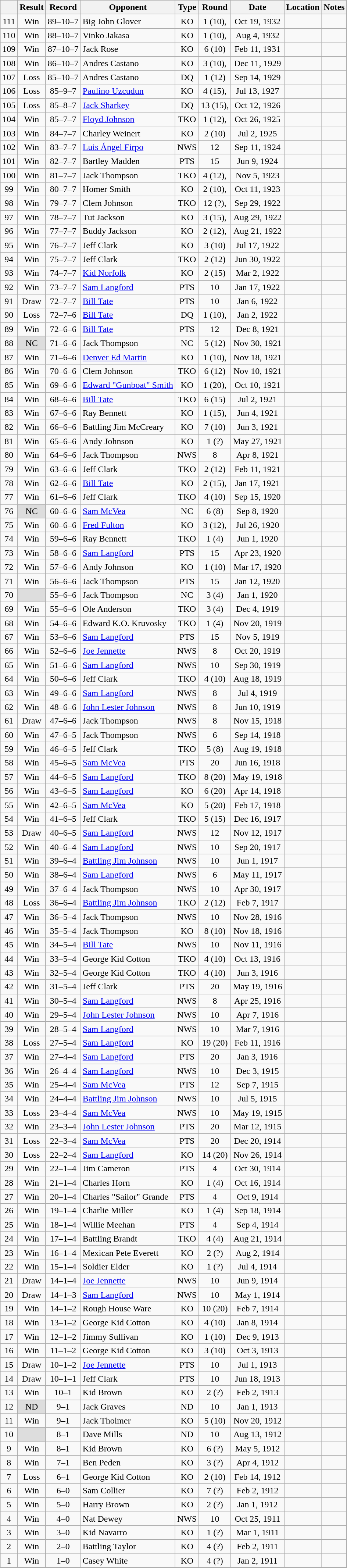<table class="wikitable mw-collapsible" style="text-align:center">
<tr>
<th></th>
<th>Result</th>
<th>Record</th>
<th>Opponent</th>
<th>Type</th>
<th>Round</th>
<th>Date</th>
<th>Location</th>
<th>Notes</th>
</tr>
<tr>
<td>111</td>
<td>Win</td>
<td>89–10–7 </td>
<td align=left>Big John Glover</td>
<td>KO</td>
<td>1 (10), </td>
<td>Oct 19, 1932</td>
<td style="text-align:left;"></td>
<td></td>
</tr>
<tr>
<td>110</td>
<td>Win</td>
<td>88–10–7 </td>
<td align=left>Vinko Jakasa</td>
<td>KO</td>
<td>1 (10), </td>
<td>Aug 4, 1932</td>
<td style="text-align:left;"></td>
<td></td>
</tr>
<tr>
<td>109</td>
<td>Win</td>
<td>87–10–7 </td>
<td align=left>Jack Rose</td>
<td>KO</td>
<td>6 (10)</td>
<td>Feb 11, 1931</td>
<td style="text-align:left;"></td>
<td></td>
</tr>
<tr>
<td>108</td>
<td>Win</td>
<td>86–10–7 </td>
<td align=left>Andres Castano</td>
<td>KO</td>
<td>3 (10), </td>
<td>Dec 11, 1929</td>
<td style="text-align:left;"></td>
<td></td>
</tr>
<tr>
<td>107</td>
<td>Loss</td>
<td>85–10–7 </td>
<td align=left>Andres Castano</td>
<td>DQ</td>
<td>1 (12)</td>
<td>Sep 14, 1929</td>
<td style="text-align:left;"></td>
<td style="text-align:left;"></td>
</tr>
<tr>
<td>106</td>
<td>Loss</td>
<td>85–9–7 </td>
<td align=left><a href='#'>Paulino Uzcudun</a></td>
<td>KO</td>
<td>4 (15), </td>
<td>Jul 13, 1927</td>
<td style="text-align:left;"></td>
<td></td>
</tr>
<tr>
<td>105</td>
<td>Loss</td>
<td>85–8–7 </td>
<td align=left><a href='#'>Jack Sharkey</a></td>
<td>DQ</td>
<td>13 (15), </td>
<td>Oct 12, 1926</td>
<td style="text-align:left;"></td>
<td style="text-align:left;"></td>
</tr>
<tr>
<td>104</td>
<td>Win</td>
<td>85–7–7 </td>
<td align=left><a href='#'>Floyd Johnson</a></td>
<td>TKO</td>
<td>1 (12), </td>
<td>Oct 26, 1925</td>
<td style="text-align:left;"></td>
<td></td>
</tr>
<tr>
<td>103</td>
<td>Win</td>
<td>84–7–7 </td>
<td align=left>Charley Weinert</td>
<td>KO</td>
<td>2 (10)</td>
<td>Jul 2, 1925</td>
<td style="text-align:left;"></td>
<td></td>
</tr>
<tr>
<td>102</td>
<td>Win</td>
<td>83–7–7 </td>
<td align=left><a href='#'>Luis Ángel Firpo</a></td>
<td>NWS</td>
<td>12</td>
<td>Sep 11, 1924</td>
<td style="text-align:left;"></td>
<td></td>
</tr>
<tr>
<td>101</td>
<td>Win</td>
<td>82–7–7 </td>
<td align=left>Bartley Madden</td>
<td>PTS</td>
<td>15</td>
<td>Jun 9, 1924</td>
<td style="text-align:left;"></td>
<td></td>
</tr>
<tr>
<td>100</td>
<td>Win</td>
<td>81–7–7 </td>
<td align=left>Jack Thompson</td>
<td>TKO</td>
<td>4 (12), </td>
<td>Nov 5, 1923</td>
<td style="text-align:left;"></td>
<td style="text-align:left;"></td>
</tr>
<tr>
<td>99</td>
<td>Win</td>
<td>80–7–7 </td>
<td align=left>Homer Smith</td>
<td>KO</td>
<td>2 (10), </td>
<td>Oct 11, 1923</td>
<td style="text-align:left;"></td>
<td></td>
</tr>
<tr>
<td>98</td>
<td>Win</td>
<td>79–7–7 </td>
<td align=left>Clem Johnson</td>
<td>TKO</td>
<td>12 (?), </td>
<td>Sep 29, 1922</td>
<td style="text-align:left;"></td>
<td style="text-align:left;"></td>
</tr>
<tr>
<td>97</td>
<td>Win</td>
<td>78–7–7 </td>
<td align=left>Tut Jackson</td>
<td>KO</td>
<td>3 (15), </td>
<td>Aug 29, 1922</td>
<td style="text-align:left;"></td>
<td style="text-align:left;"></td>
</tr>
<tr>
<td>96</td>
<td>Win</td>
<td>77–7–7 </td>
<td align=left>Buddy Jackson</td>
<td>KO</td>
<td>2 (12), </td>
<td>Aug 21, 1922</td>
<td style="text-align:left;"></td>
<td style="text-align:left;"></td>
</tr>
<tr>
<td>95</td>
<td>Win</td>
<td>76–7–7 </td>
<td align=left>Jeff Clark</td>
<td>KO</td>
<td>3 (10)</td>
<td>Jul 17, 1922</td>
<td style="text-align:left;"></td>
<td style="text-align:left;"></td>
</tr>
<tr>
<td>94</td>
<td>Win</td>
<td>75–7–7 </td>
<td align=left>Jeff Clark</td>
<td>TKO</td>
<td>2 (12)</td>
<td>Jun 30, 1922</td>
<td style="text-align:left;"></td>
<td style="text-align:left;"></td>
</tr>
<tr>
<td>93</td>
<td>Win</td>
<td>74–7–7 </td>
<td align=left><a href='#'>Kid Norfolk</a></td>
<td>KO</td>
<td>2 (15)</td>
<td>Mar 2, 1922</td>
<td style="text-align:left;"></td>
<td></td>
</tr>
<tr>
<td>92</td>
<td>Win</td>
<td>73–7–7 </td>
<td align=left><a href='#'>Sam Langford</a></td>
<td>PTS</td>
<td>10</td>
<td>Jan 17, 1922</td>
<td style="text-align:left;"></td>
<td style="text-align:left;"></td>
</tr>
<tr>
<td>91</td>
<td>Draw</td>
<td>72–7–7 </td>
<td align=left><a href='#'>Bill Tate</a></td>
<td>PTS</td>
<td>10</td>
<td>Jan 6, 1922</td>
<td style="text-align:left;"></td>
<td style="text-align:left;"></td>
</tr>
<tr>
<td>90</td>
<td>Loss</td>
<td>72–7–6 </td>
<td align=left><a href='#'>Bill Tate</a></td>
<td>DQ</td>
<td>1 (10), </td>
<td>Jan 2, 1922</td>
<td style="text-align:left;"></td>
<td style="text-align:left;"></td>
</tr>
<tr>
<td>89</td>
<td>Win</td>
<td>72–6–6 </td>
<td align=left><a href='#'>Bill Tate</a></td>
<td>PTS</td>
<td>12</td>
<td>Dec 8, 1921</td>
<td style="text-align:left;"></td>
<td style="text-align:left;"></td>
</tr>
<tr>
<td>88</td>
<td style="background:#DDD">NC</td>
<td>71–6–6 </td>
<td align=left>Jack Thompson</td>
<td>NC</td>
<td>5 (12)</td>
<td>Nov 30, 1921</td>
<td style="text-align:left;"></td>
<td style="text-align:left;"></td>
</tr>
<tr>
<td>87</td>
<td>Win</td>
<td>71–6–6 </td>
<td align=left><a href='#'>Denver Ed Martin</a></td>
<td>KO</td>
<td>1 (10), </td>
<td>Nov 18, 1921</td>
<td style="text-align:left;"></td>
<td style="text-align:left;"></td>
</tr>
<tr>
<td>86</td>
<td>Win</td>
<td>70–6–6 </td>
<td align=left>Clem Johnson</td>
<td>TKO</td>
<td>6 (12)</td>
<td>Nov 10, 1921</td>
<td style="text-align:left;"></td>
<td></td>
</tr>
<tr>
<td>85</td>
<td>Win</td>
<td>69–6–6 </td>
<td align=left><a href='#'>Edward "Gunboat" Smith</a></td>
<td>KO</td>
<td>1 (20), </td>
<td>Oct 10, 1921</td>
<td style="text-align:left;"></td>
<td></td>
</tr>
<tr>
<td>84</td>
<td>Win</td>
<td>68–6–6 </td>
<td align=left><a href='#'>Bill Tate</a></td>
<td>TKO</td>
<td>6 (15)</td>
<td>Jul 2, 1921</td>
<td style="text-align:left;"></td>
<td style="text-align:left;"></td>
</tr>
<tr>
<td>83</td>
<td>Win</td>
<td>67–6–6 </td>
<td align=left>Ray Bennett</td>
<td>KO</td>
<td>1 (15), </td>
<td>Jun 4, 1921</td>
<td style="text-align:left;"></td>
<td></td>
</tr>
<tr>
<td>82</td>
<td>Win</td>
<td>66–6–6 </td>
<td align=left>Battling Jim McCreary</td>
<td>KO</td>
<td>7 (10)</td>
<td>Jun 3, 1921</td>
<td style="text-align:left;"></td>
<td></td>
</tr>
<tr>
<td>81</td>
<td>Win</td>
<td>65–6–6 </td>
<td align=left>Andy Johnson</td>
<td>KO</td>
<td>1 (?)</td>
<td>May 27, 1921</td>
<td style="text-align:left;"></td>
<td style="text-align:left;"></td>
</tr>
<tr>
<td>80</td>
<td>Win</td>
<td>64–6–6 </td>
<td align=left>Jack Thompson</td>
<td>NWS</td>
<td>8</td>
<td>Apr 8, 1921</td>
<td style="text-align:left;"></td>
<td></td>
</tr>
<tr>
<td>79</td>
<td>Win</td>
<td>63–6–6 </td>
<td align=left>Jeff Clark</td>
<td>TKO</td>
<td>2 (12)</td>
<td>Feb 11, 1921</td>
<td style="text-align:left;"></td>
<td style="text-align:left;"></td>
</tr>
<tr>
<td>78</td>
<td>Win</td>
<td>62–6–6 </td>
<td align=left><a href='#'>Bill Tate</a></td>
<td>KO</td>
<td>2 (15), </td>
<td>Jan 17, 1921</td>
<td style="text-align:left;"></td>
<td style="text-align:left;"></td>
</tr>
<tr>
<td>77</td>
<td>Win</td>
<td>61–6–6 </td>
<td align=left>Jeff Clark</td>
<td>TKO</td>
<td>4 (10)</td>
<td>Sep 15, 1920</td>
<td style="text-align:left;"></td>
<td></td>
</tr>
<tr>
<td>76</td>
<td style="background:#DDD">NC</td>
<td>60–6–6 </td>
<td align=left><a href='#'>Sam McVea</a></td>
<td>NC</td>
<td>6 (8)</td>
<td>Sep 8, 1920</td>
<td style="text-align:left;"></td>
<td style="text-align:left;"></td>
</tr>
<tr>
<td>75</td>
<td>Win</td>
<td>60–6–6 </td>
<td align=left><a href='#'>Fred Fulton</a></td>
<td>KO</td>
<td>3 (12), </td>
<td>Jul 26, 1920</td>
<td style="text-align:left;"></td>
<td></td>
</tr>
<tr>
<td>74</td>
<td>Win</td>
<td>59–6–6 </td>
<td align=left>Ray Bennett</td>
<td>TKO</td>
<td>1 (4)</td>
<td>Jun 1, 1920</td>
<td style="text-align:left;"></td>
<td></td>
</tr>
<tr>
<td>73</td>
<td>Win</td>
<td>58–6–6 </td>
<td align=left><a href='#'>Sam Langford</a></td>
<td>PTS</td>
<td>15</td>
<td>Apr 23, 1920</td>
<td style="text-align:left;"></td>
<td style="text-align:left;"></td>
</tr>
<tr>
<td>72</td>
<td>Win</td>
<td>57–6–6 </td>
<td align=left>Andy Johnson</td>
<td>KO</td>
<td>1 (10)</td>
<td>Mar 17, 1920</td>
<td style="text-align:left;"></td>
<td style="text-align:left;"></td>
</tr>
<tr>
<td>71</td>
<td>Win</td>
<td>56–6–6 </td>
<td align=left>Jack Thompson</td>
<td>PTS</td>
<td>15</td>
<td>Jan 12, 1920</td>
<td style="text-align:left;"></td>
<td style="text-align:left;"></td>
</tr>
<tr>
<td>70</td>
<td style="background:#DDD"></td>
<td>55–6–6 </td>
<td align=left>Jack Thompson</td>
<td>NC</td>
<td>3 (4)</td>
<td>Jan 1, 1920</td>
<td style="text-align:left;"></td>
<td style="text-align:left;"></td>
</tr>
<tr>
<td>69</td>
<td>Win</td>
<td>55–6–6 </td>
<td align=left>Ole Anderson</td>
<td>TKO</td>
<td>3 (4)</td>
<td>Dec 4, 1919</td>
<td style="text-align:left;"></td>
<td></td>
</tr>
<tr>
<td>68</td>
<td>Win</td>
<td>54–6–6 </td>
<td align=left>Edward K.O. Kruvosky</td>
<td>TKO</td>
<td>1 (4)</td>
<td>Nov 20, 1919</td>
<td style="text-align:left;"></td>
<td></td>
</tr>
<tr>
<td>67</td>
<td>Win</td>
<td>53–6–6 </td>
<td align=left><a href='#'>Sam Langford</a></td>
<td>PTS</td>
<td>15</td>
<td>Nov 5, 1919</td>
<td style="text-align:left;"></td>
<td style="text-align:left;"></td>
</tr>
<tr>
<td>66</td>
<td>Win</td>
<td>52–6–6 </td>
<td align=left><a href='#'>Joe Jennette</a></td>
<td>NWS</td>
<td>8</td>
<td>Oct 20, 1919</td>
<td style="text-align:left;"></td>
<td style="text-align:left;"></td>
</tr>
<tr>
<td>65</td>
<td>Win</td>
<td>51–6–6 </td>
<td align=left><a href='#'>Sam Langford</a></td>
<td>NWS</td>
<td>10</td>
<td>Sep 30, 1919</td>
<td style="text-align:left;"></td>
<td style="text-align:left;"></td>
</tr>
<tr>
<td>64</td>
<td>Win</td>
<td>50–6–6 </td>
<td align=left>Jeff Clark</td>
<td>TKO</td>
<td>4 (10)</td>
<td>Aug 18, 1919</td>
<td style="text-align:left;"></td>
<td style="text-align:left;"></td>
</tr>
<tr>
<td>63</td>
<td>Win</td>
<td>49–6–6 </td>
<td align=left><a href='#'>Sam Langford</a></td>
<td>NWS</td>
<td>8</td>
<td>Jul 4, 1919</td>
<td style="text-align:left;"></td>
<td style="text-align:left;"></td>
</tr>
<tr>
<td>62</td>
<td>Win</td>
<td>48–6–6 </td>
<td align=left><a href='#'>John Lester Johnson</a></td>
<td>NWS</td>
<td>8</td>
<td>Jun 10, 1919</td>
<td style="text-align:left;"></td>
<td style="text-align:left;"></td>
</tr>
<tr>
<td>61</td>
<td>Draw</td>
<td>47–6–6 </td>
<td align=left>Jack Thompson</td>
<td>NWS</td>
<td>8</td>
<td>Nov 15, 1918</td>
<td style="text-align:left;"></td>
<td></td>
</tr>
<tr>
<td>60</td>
<td>Win</td>
<td>47–6–5 </td>
<td align=left>Jack Thompson</td>
<td>NWS</td>
<td>6</td>
<td>Sep 14, 1918</td>
<td style="text-align:left;"></td>
<td></td>
</tr>
<tr>
<td>59</td>
<td>Win</td>
<td>46–6–5 </td>
<td align=left>Jeff Clark</td>
<td>TKO</td>
<td>5 (8)</td>
<td>Aug 19, 1918</td>
<td style="text-align:left;"></td>
<td style="text-align:left;"></td>
</tr>
<tr>
<td>58</td>
<td>Win</td>
<td>45–6–5 </td>
<td align=left><a href='#'>Sam McVea</a></td>
<td>PTS</td>
<td>20</td>
<td>Jun 16, 1918</td>
<td style="text-align:left;"></td>
<td style="text-align:left;"></td>
</tr>
<tr>
<td>57</td>
<td>Win</td>
<td>44–6–5 </td>
<td align=left><a href='#'>Sam Langford</a></td>
<td>TKO</td>
<td>8 (20)</td>
<td>May 19, 1918</td>
<td style="text-align:left;"></td>
<td style="text-align:left;"></td>
</tr>
<tr>
<td>56</td>
<td>Win</td>
<td>43–6–5 </td>
<td align=left><a href='#'>Sam Langford</a></td>
<td>KO</td>
<td>6 (20)</td>
<td>Apr 14, 1918</td>
<td style="text-align:left;"></td>
<td style="text-align:left;"></td>
</tr>
<tr>
<td>55</td>
<td>Win</td>
<td>42–6–5 </td>
<td align=left><a href='#'>Sam McVea</a></td>
<td>KO</td>
<td>5 (20)</td>
<td>Feb 17, 1918</td>
<td style="text-align:left;"></td>
<td></td>
</tr>
<tr>
<td>54</td>
<td>Win</td>
<td>41–6–5 </td>
<td align=left>Jeff Clark</td>
<td>TKO</td>
<td>5 (15)</td>
<td>Dec 16, 1917</td>
<td style="text-align:left;"></td>
<td></td>
</tr>
<tr>
<td>53</td>
<td>Draw</td>
<td>40–6–5 </td>
<td align=left><a href='#'>Sam Langford</a></td>
<td>NWS</td>
<td>12</td>
<td>Nov 12, 1917</td>
<td style="text-align:left;"></td>
<td style="text-align:left;"></td>
</tr>
<tr>
<td>52</td>
<td>Win</td>
<td>40–6–4 </td>
<td align=left><a href='#'>Sam Langford</a></td>
<td>NWS</td>
<td>10</td>
<td>Sep 20, 1917</td>
<td style="text-align:left;"></td>
<td style="text-align:left;"></td>
</tr>
<tr>
<td>51</td>
<td>Win</td>
<td>39–6–4 </td>
<td align=left><a href='#'>Battling Jim Johnson</a></td>
<td>NWS</td>
<td>10</td>
<td>Jun 1, 1917</td>
<td style="text-align:left;"></td>
<td></td>
</tr>
<tr>
<td>50</td>
<td>Win</td>
<td>38–6–4 </td>
<td align=left><a href='#'>Sam Langford</a></td>
<td>NWS</td>
<td>6</td>
<td>May 11, 1917</td>
<td style="text-align:left;"></td>
<td></td>
</tr>
<tr>
<td>49</td>
<td>Win</td>
<td>37–6–4 </td>
<td align=left>Jack Thompson</td>
<td>NWS</td>
<td>10</td>
<td>Apr 30, 1917</td>
<td style="text-align:left;"></td>
<td></td>
</tr>
<tr>
<td>48</td>
<td>Loss</td>
<td>36–6–4 </td>
<td align=left><a href='#'>Battling Jim Johnson</a></td>
<td>TKO</td>
<td>2 (12)</td>
<td>Feb 7, 1917</td>
<td style="text-align:left;"></td>
<td></td>
</tr>
<tr>
<td>47</td>
<td>Win</td>
<td>36–5–4 </td>
<td align=left>Jack Thompson</td>
<td>NWS</td>
<td>10</td>
<td>Nov 28, 1916</td>
<td style="text-align:left;"></td>
<td></td>
</tr>
<tr>
<td>46</td>
<td>Win</td>
<td>35–5–4 </td>
<td align=left>Jack Thompson</td>
<td>KO</td>
<td>8 (10)</td>
<td>Nov 18, 1916</td>
<td style="text-align:left;"></td>
<td></td>
</tr>
<tr>
<td>45</td>
<td>Win</td>
<td>34–5–4 </td>
<td align=left><a href='#'>Bill Tate</a></td>
<td>NWS</td>
<td>10</td>
<td>Nov 11, 1916</td>
<td style="text-align:left;"></td>
<td></td>
</tr>
<tr>
<td>44</td>
<td>Win</td>
<td>33–5–4 </td>
<td align=left>George Kid Cotton</td>
<td>TKO</td>
<td>4 (10)</td>
<td>Oct 13, 1916</td>
<td style="text-align:left;"></td>
<td></td>
</tr>
<tr>
<td>43</td>
<td>Win</td>
<td>32–5–4 </td>
<td align=left>George Kid Cotton</td>
<td>TKO</td>
<td>4 (10)</td>
<td>Jun 3, 1916</td>
<td style="text-align:left;"></td>
<td></td>
</tr>
<tr>
<td>42</td>
<td>Win</td>
<td>31–5–4 </td>
<td align=left>Jeff Clark</td>
<td>PTS</td>
<td>20</td>
<td>May 19, 1916</td>
<td style="text-align:left;"></td>
<td></td>
</tr>
<tr>
<td>41</td>
<td>Win</td>
<td>30–5–4 </td>
<td align=left><a href='#'>Sam Langford</a></td>
<td>NWS</td>
<td>8</td>
<td>Apr 25, 1916</td>
<td style="text-align:left;"></td>
<td></td>
</tr>
<tr>
<td>40</td>
<td>Win</td>
<td>29–5–4 </td>
<td align=left><a href='#'>John Lester Johnson</a></td>
<td>NWS</td>
<td>10</td>
<td>Apr 7, 1916</td>
<td style="text-align:left;"></td>
<td></td>
</tr>
<tr>
<td>39</td>
<td>Win</td>
<td>28–5–4 </td>
<td align=left><a href='#'>Sam Langford</a></td>
<td>NWS</td>
<td>10</td>
<td>Mar 7, 1916</td>
<td style="text-align:left;"></td>
<td style="text-align:left;"></td>
</tr>
<tr>
<td>38</td>
<td>Loss</td>
<td>27–5–4 </td>
<td align=left><a href='#'>Sam Langford</a></td>
<td>KO</td>
<td>19 (20)</td>
<td>Feb 11, 1916</td>
<td style="text-align:left;"></td>
<td style="text-align:left;"></td>
</tr>
<tr>
<td>37</td>
<td>Win</td>
<td>27–4–4 </td>
<td align=left><a href='#'>Sam Langford</a></td>
<td>PTS</td>
<td>20</td>
<td>Jan 3, 1916</td>
<td style="text-align:left;"></td>
<td style="text-align:left;"></td>
</tr>
<tr>
<td>36</td>
<td>Win</td>
<td>26–4–4 </td>
<td align=left><a href='#'>Sam Langford</a></td>
<td>NWS</td>
<td>10</td>
<td>Dec 3, 1915</td>
<td style="text-align:left;"></td>
<td style="text-align:left;"></td>
</tr>
<tr>
<td>35</td>
<td>Win</td>
<td>25–4–4 </td>
<td align=left><a href='#'>Sam McVea</a></td>
<td>PTS</td>
<td>12</td>
<td>Sep 7, 1915</td>
<td style="text-align:left;"></td>
<td style="text-align:left;"></td>
</tr>
<tr>
<td>34</td>
<td>Win</td>
<td>24–4–4 </td>
<td align=left><a href='#'>Battling Jim Johnson</a></td>
<td>NWS</td>
<td>10</td>
<td>Jul 5, 1915</td>
<td style="text-align:left;"></td>
<td></td>
</tr>
<tr>
<td>33</td>
<td>Loss</td>
<td>23–4–4 </td>
<td align=left><a href='#'>Sam McVea</a></td>
<td>NWS</td>
<td>10</td>
<td>May 19, 1915</td>
<td style="text-align:left;"></td>
<td></td>
</tr>
<tr>
<td>32</td>
<td>Win</td>
<td>23–3–4 </td>
<td align=left><a href='#'>John Lester Johnson</a></td>
<td>PTS</td>
<td>20</td>
<td>Mar 12, 1915</td>
<td style="text-align:left;"></td>
<td></td>
</tr>
<tr>
<td>31</td>
<td>Loss</td>
<td>22–3–4 </td>
<td align=left><a href='#'>Sam McVea</a></td>
<td>PTS</td>
<td>20</td>
<td>Dec 20, 1914</td>
<td style="text-align:left;"></td>
<td></td>
</tr>
<tr>
<td>30</td>
<td>Loss</td>
<td>22–2–4 </td>
<td align=left><a href='#'>Sam Langford</a></td>
<td>KO</td>
<td>14 (20)</td>
<td>Nov 26, 1914</td>
<td style="text-align:left;"></td>
<td style="text-align:left;"></td>
</tr>
<tr>
<td>29</td>
<td>Win</td>
<td>22–1–4 </td>
<td align=left>Jim Cameron</td>
<td>PTS</td>
<td>4</td>
<td>Oct 30, 1914</td>
<td style="text-align:left;"></td>
<td></td>
</tr>
<tr>
<td>28</td>
<td>Win</td>
<td>21–1–4 </td>
<td align=left>Charles Horn</td>
<td>KO</td>
<td>1 (4)</td>
<td>Oct 16, 1914</td>
<td style="text-align:left;"></td>
<td></td>
</tr>
<tr>
<td>27</td>
<td>Win</td>
<td>20–1–4 </td>
<td align=left>Charles "Sailor" Grande</td>
<td>PTS</td>
<td>4</td>
<td>Oct 9, 1914</td>
<td style="text-align:left;"></td>
<td></td>
</tr>
<tr>
<td>26</td>
<td>Win</td>
<td>19–1–4 </td>
<td align=left>Charlie Miller</td>
<td>KO</td>
<td>1 (4)</td>
<td>Sep 18, 1914</td>
<td style="text-align:left;"></td>
<td></td>
</tr>
<tr>
<td>25</td>
<td>Win</td>
<td>18–1–4 </td>
<td align=left>Willie Meehan</td>
<td>PTS</td>
<td>4</td>
<td>Sep 4, 1914</td>
<td style="text-align:left;"></td>
<td></td>
</tr>
<tr>
<td>24</td>
<td>Win</td>
<td>17–1–4 </td>
<td align=left>Battling Brandt</td>
<td>TKO</td>
<td>4 (4)</td>
<td>Aug 21, 1914</td>
<td style="text-align:left;"></td>
<td></td>
</tr>
<tr>
<td>23</td>
<td>Win</td>
<td>16–1–4 </td>
<td align=left>Mexican Pete Everett</td>
<td>KO</td>
<td>2 (?)</td>
<td>Aug 2, 1914</td>
<td style="text-align:left;"></td>
<td></td>
</tr>
<tr>
<td>22</td>
<td>Win</td>
<td>15–1–4 </td>
<td align=left>Soldier Elder</td>
<td>KO</td>
<td>1 (?)</td>
<td>Jul 4, 1914</td>
<td style="text-align:left;"></td>
<td></td>
</tr>
<tr>
<td>21</td>
<td>Draw</td>
<td>14–1–4 </td>
<td align=left><a href='#'>Joe Jennette</a></td>
<td>NWS</td>
<td>10</td>
<td>Jun 9, 1914</td>
<td style="text-align:left;"></td>
<td></td>
</tr>
<tr>
<td>20</td>
<td>Draw</td>
<td>14–1–3 </td>
<td align=left><a href='#'>Sam Langford</a></td>
<td>NWS</td>
<td>10</td>
<td>May 1, 1914</td>
<td style="text-align:left;"></td>
<td style="text-align:left;"></td>
</tr>
<tr>
<td>19</td>
<td>Win</td>
<td>14–1–2 </td>
<td align=left>Rough House Ware</td>
<td>KO</td>
<td>10 (20)</td>
<td>Feb 7, 1914</td>
<td style="text-align:left;"></td>
<td style="text-align:left;"></td>
</tr>
<tr>
<td>18</td>
<td>Win</td>
<td>13–1–2 </td>
<td align=left>George Kid Cotton</td>
<td>KO</td>
<td>4 (10)</td>
<td>Jan 8, 1914</td>
<td style="text-align:left;"></td>
<td></td>
</tr>
<tr>
<td>17</td>
<td>Win</td>
<td>12–1–2 </td>
<td align=left>Jimmy Sullivan</td>
<td>KO</td>
<td>1 (10)</td>
<td>Dec 9, 1913</td>
<td style="text-align:left;"></td>
<td></td>
</tr>
<tr>
<td>16</td>
<td>Win</td>
<td>11–1–2 </td>
<td align=left>George Kid Cotton</td>
<td>KO</td>
<td>3 (10)</td>
<td>Oct 3, 1913</td>
<td style="text-align:left;"></td>
<td></td>
</tr>
<tr>
<td>15</td>
<td>Draw</td>
<td>10–1–2 </td>
<td align=left><a href='#'>Joe Jennette</a></td>
<td>PTS</td>
<td>10</td>
<td>Jul 1, 1913</td>
<td style="text-align:left;"></td>
<td></td>
</tr>
<tr>
<td>14</td>
<td>Draw</td>
<td>10–1–1 </td>
<td align=left>Jeff Clark</td>
<td>PTS</td>
<td>10</td>
<td>Jun 18, 1913</td>
<td style="text-align:left;"></td>
<td></td>
</tr>
<tr>
<td>13</td>
<td>Win</td>
<td>10–1 </td>
<td align=left>Kid Brown</td>
<td>KO</td>
<td>2 (?)</td>
<td>Feb 2, 1913</td>
<td style="text-align:left;"></td>
<td style="text-align:left;"></td>
</tr>
<tr>
<td>12</td>
<td style="background:#DDD">ND</td>
<td>9–1 </td>
<td align=left>Jack Graves</td>
<td>ND</td>
<td>10</td>
<td>Jan 1, 1913</td>
<td style="text-align:left;"></td>
<td style="text-align:left;"></td>
</tr>
<tr>
<td>11</td>
<td>Win</td>
<td>9–1 </td>
<td align=left>Jack Tholmer</td>
<td>KO</td>
<td>5 (10)</td>
<td>Nov 20, 1912</td>
<td style="text-align:left;"></td>
<td></td>
</tr>
<tr>
<td>10</td>
<td style="background:#DDD"></td>
<td>8–1 </td>
<td align=left>Dave Mills</td>
<td>ND</td>
<td>10</td>
<td>Aug 13, 1912</td>
<td style="text-align:left;"></td>
<td></td>
</tr>
<tr>
<td>9</td>
<td>Win</td>
<td>8–1</td>
<td align=left>Kid Brown</td>
<td>KO</td>
<td>6 (?)</td>
<td>May 5, 1912</td>
<td style="text-align:left;"></td>
<td style="text-align:left;"></td>
</tr>
<tr>
<td>8</td>
<td>Win</td>
<td>7–1</td>
<td align=left>Ben Peden</td>
<td>KO</td>
<td>3 (?)</td>
<td>Apr 4, 1912</td>
<td style="text-align:left;"></td>
<td style="text-align:left;"></td>
</tr>
<tr>
<td>7</td>
<td>Loss</td>
<td>6–1</td>
<td align=left>George Kid Cotton</td>
<td>KO</td>
<td>2 (10)</td>
<td>Feb 14, 1912</td>
<td style="text-align:left;"></td>
<td></td>
</tr>
<tr>
<td>6</td>
<td>Win</td>
<td>6–0</td>
<td align=left>Sam Collier</td>
<td>KO</td>
<td>7 (?)</td>
<td>Feb 2, 1912</td>
<td style="text-align:left;"></td>
<td></td>
</tr>
<tr>
<td>5</td>
<td>Win</td>
<td>5–0</td>
<td align=left>Harry Brown</td>
<td>KO</td>
<td>2 (?)</td>
<td>Jan 1, 1912</td>
<td style="text-align:left;"></td>
<td style="text-align:left;"></td>
</tr>
<tr>
<td>4</td>
<td>Win</td>
<td>4–0</td>
<td align=left>Nat Dewey</td>
<td>NWS</td>
<td>10</td>
<td>Oct 25, 1911</td>
<td style="text-align:left;"></td>
<td></td>
</tr>
<tr>
<td>3</td>
<td>Win</td>
<td>3–0</td>
<td align=left>Kid Navarro</td>
<td>KO</td>
<td>1 (?)</td>
<td>Mar 1, 1911</td>
<td style="text-align:left;"></td>
<td style="text-align:left;"></td>
</tr>
<tr>
<td>2</td>
<td>Win</td>
<td>2–0</td>
<td align=left>Battling Taylor</td>
<td>KO</td>
<td>4 (?)</td>
<td>Feb 2, 1911</td>
<td style="text-align:left;"></td>
<td style="text-align:left;"></td>
</tr>
<tr>
<td>1</td>
<td>Win</td>
<td>1–0</td>
<td align=left>Casey White</td>
<td>KO</td>
<td>4 (?)</td>
<td>Jan 2, 1911</td>
<td style="text-align:left;"></td>
<td style="text-align:left;"></td>
</tr>
<tr>
</tr>
</table>
